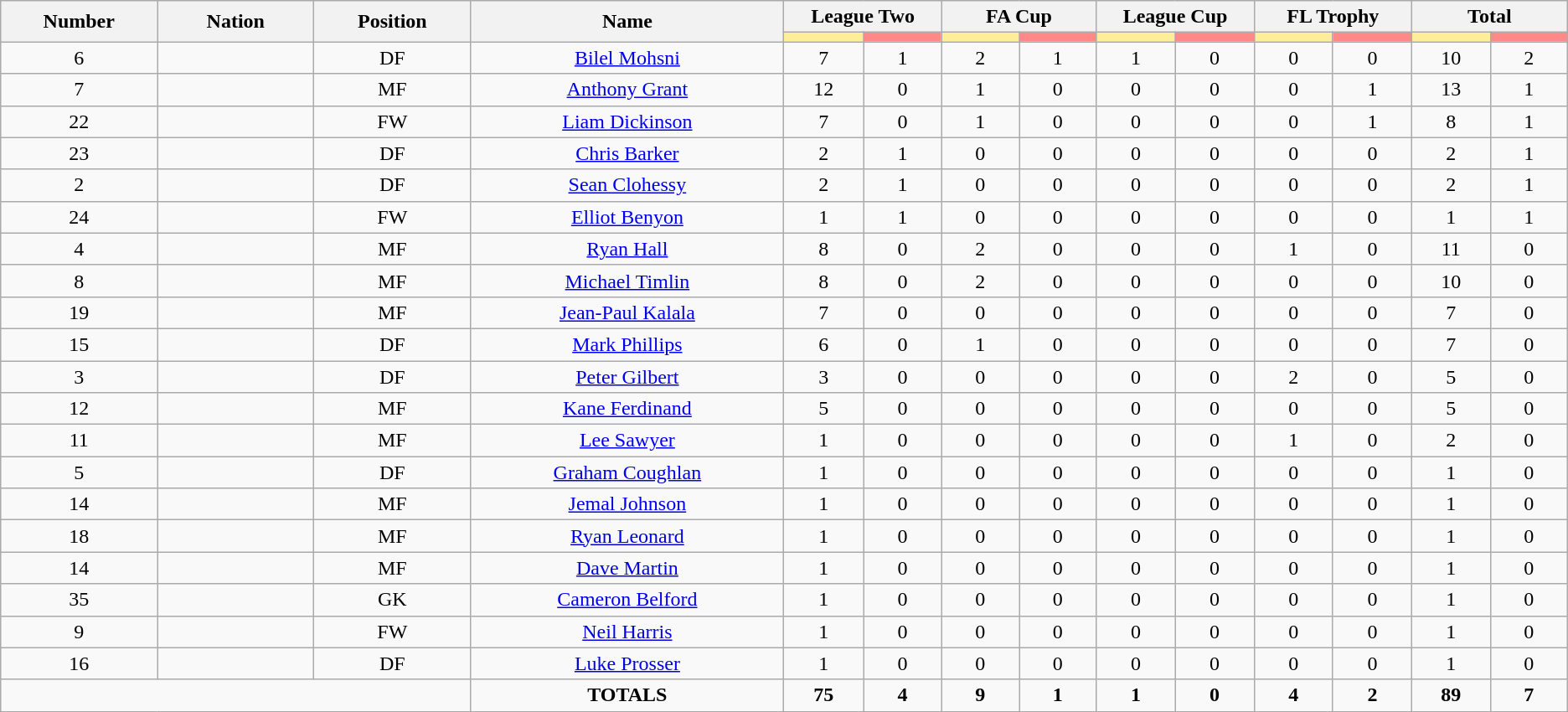<table class="wikitable" style="font-size: 100%; text-align: center;">
<tr>
<th rowspan="2" width="10%" align="center">Number</th>
<th rowspan="2" width="10%" align="center">Nation</th>
<th rowspan="2" width="10%" align="center">Position</th>
<th rowspan="2" width="20%" align="center">Name</th>
<th colspan="2" align="center">League Two</th>
<th colspan="2" align="center">FA Cup</th>
<th colspan="2" align="center">League Cup</th>
<th colspan="2" align="center">FL Trophy</th>
<th colspan="2" align="center">Total</th>
</tr>
<tr>
<th width=60 style="background: #FFEE99"></th>
<th width=60 style="background: #FF8888"></th>
<th width=60 style="background: #FFEE99"></th>
<th width=60 style="background: #FF8888"></th>
<th width=60 style="background: #FFEE99"></th>
<th width=60 style="background: #FF8888"></th>
<th width=60 style="background: #FFEE99"></th>
<th width=60 style="background: #FF8888"></th>
<th width=60 style="background: #FFEE99"></th>
<th width=60 style="background: #FF8888"></th>
</tr>
<tr>
<td>6</td>
<td></td>
<td>DF</td>
<td><a href='#'>Bilel Mohsni</a></td>
<td>7</td>
<td>1</td>
<td>2</td>
<td>1</td>
<td>1</td>
<td>0</td>
<td>0</td>
<td>0</td>
<td>10</td>
<td>2</td>
</tr>
<tr>
<td>7</td>
<td></td>
<td>MF</td>
<td><a href='#'>Anthony Grant</a></td>
<td>12</td>
<td>0</td>
<td>1</td>
<td>0</td>
<td>0</td>
<td>0</td>
<td>0</td>
<td>1</td>
<td>13</td>
<td>1</td>
</tr>
<tr>
<td>22</td>
<td></td>
<td>FW</td>
<td><a href='#'>Liam Dickinson</a></td>
<td>7</td>
<td>0</td>
<td>1</td>
<td>0</td>
<td>0</td>
<td>0</td>
<td>0</td>
<td>1</td>
<td>8</td>
<td>1</td>
</tr>
<tr>
<td>23</td>
<td></td>
<td>DF</td>
<td><a href='#'>Chris Barker</a></td>
<td>2</td>
<td>1</td>
<td>0</td>
<td>0</td>
<td>0</td>
<td>0</td>
<td>0</td>
<td>0</td>
<td>2</td>
<td>1</td>
</tr>
<tr>
<td>2</td>
<td></td>
<td>DF</td>
<td><a href='#'>Sean Clohessy</a></td>
<td>2</td>
<td>1</td>
<td>0</td>
<td>0</td>
<td>0</td>
<td>0</td>
<td>0</td>
<td>0</td>
<td>2</td>
<td>1</td>
</tr>
<tr>
<td>24</td>
<td></td>
<td>FW</td>
<td><a href='#'>Elliot Benyon</a></td>
<td>1</td>
<td>1</td>
<td>0</td>
<td>0</td>
<td>0</td>
<td>0</td>
<td>0</td>
<td>0</td>
<td>1</td>
<td>1</td>
</tr>
<tr>
<td>4</td>
<td></td>
<td>MF</td>
<td><a href='#'>Ryan Hall</a></td>
<td>8</td>
<td>0</td>
<td>2</td>
<td>0</td>
<td>0</td>
<td>0</td>
<td>1</td>
<td>0</td>
<td>11</td>
<td>0</td>
</tr>
<tr>
<td>8</td>
<td></td>
<td>MF</td>
<td><a href='#'>Michael Timlin</a></td>
<td>8</td>
<td>0</td>
<td>2</td>
<td>0</td>
<td>0</td>
<td>0</td>
<td>0</td>
<td>0</td>
<td>10</td>
<td>0</td>
</tr>
<tr>
<td>19</td>
<td></td>
<td>MF</td>
<td><a href='#'>Jean-Paul Kalala</a></td>
<td>7</td>
<td>0</td>
<td>0</td>
<td>0</td>
<td>0</td>
<td>0</td>
<td>0</td>
<td>0</td>
<td>7</td>
<td>0</td>
</tr>
<tr>
<td>15</td>
<td></td>
<td>DF</td>
<td><a href='#'>Mark Phillips</a></td>
<td>6</td>
<td>0</td>
<td>1</td>
<td>0</td>
<td>0</td>
<td>0</td>
<td>0</td>
<td>0</td>
<td>7</td>
<td>0</td>
</tr>
<tr>
<td>3</td>
<td></td>
<td>DF</td>
<td><a href='#'>Peter Gilbert</a></td>
<td>3</td>
<td>0</td>
<td>0</td>
<td>0</td>
<td>0</td>
<td>0</td>
<td>2</td>
<td>0</td>
<td>5</td>
<td>0</td>
</tr>
<tr>
<td>12</td>
<td></td>
<td>MF</td>
<td><a href='#'>Kane Ferdinand</a></td>
<td>5</td>
<td>0</td>
<td>0</td>
<td>0</td>
<td>0</td>
<td>0</td>
<td>0</td>
<td>0</td>
<td>5</td>
<td>0</td>
</tr>
<tr>
<td>11</td>
<td></td>
<td>MF</td>
<td><a href='#'>Lee Sawyer</a></td>
<td>1</td>
<td>0</td>
<td>0</td>
<td>0</td>
<td>0</td>
<td>0</td>
<td>1</td>
<td>0</td>
<td>2</td>
<td>0</td>
</tr>
<tr>
<td>5</td>
<td></td>
<td>DF</td>
<td><a href='#'>Graham Coughlan</a></td>
<td>1</td>
<td>0</td>
<td>0</td>
<td>0</td>
<td>0</td>
<td>0</td>
<td>0</td>
<td>0</td>
<td>1</td>
<td>0</td>
</tr>
<tr>
<td>14</td>
<td></td>
<td>MF</td>
<td><a href='#'>Jemal Johnson</a></td>
<td>1</td>
<td>0</td>
<td>0</td>
<td>0</td>
<td>0</td>
<td>0</td>
<td>0</td>
<td>0</td>
<td>1</td>
<td>0</td>
</tr>
<tr>
<td>18</td>
<td></td>
<td>MF</td>
<td><a href='#'>Ryan Leonard</a></td>
<td>1</td>
<td>0</td>
<td>0</td>
<td>0</td>
<td>0</td>
<td>0</td>
<td>0</td>
<td>0</td>
<td>1</td>
<td>0</td>
</tr>
<tr>
<td>14</td>
<td></td>
<td>MF</td>
<td><a href='#'>Dave Martin</a></td>
<td>1</td>
<td>0</td>
<td>0</td>
<td>0</td>
<td>0</td>
<td>0</td>
<td>0</td>
<td>0</td>
<td>1</td>
<td>0</td>
</tr>
<tr>
<td>35</td>
<td></td>
<td>GK</td>
<td><a href='#'>Cameron Belford</a></td>
<td>1</td>
<td>0</td>
<td>0</td>
<td>0</td>
<td>0</td>
<td>0</td>
<td>0</td>
<td>0</td>
<td>1</td>
<td>0</td>
</tr>
<tr>
<td>9</td>
<td></td>
<td>FW</td>
<td><a href='#'>Neil Harris</a></td>
<td>1</td>
<td>0</td>
<td>0</td>
<td>0</td>
<td>0</td>
<td>0</td>
<td>0</td>
<td>0</td>
<td>1</td>
<td>0</td>
</tr>
<tr>
<td>16</td>
<td></td>
<td>DF</td>
<td><a href='#'>Luke Prosser</a></td>
<td>1</td>
<td>0</td>
<td>0</td>
<td>0</td>
<td>0</td>
<td>0</td>
<td>0</td>
<td>0</td>
<td>1</td>
<td>0</td>
</tr>
<tr>
<td colspan="3"></td>
<td><strong>TOTALS</strong></td>
<td><strong>75</strong></td>
<td><strong>4</strong></td>
<td><strong>9</strong></td>
<td><strong>1</strong></td>
<td><strong>1</strong></td>
<td><strong>0</strong></td>
<td><strong>4</strong></td>
<td><strong>2</strong></td>
<td><strong>89</strong></td>
<td><strong>7</strong></td>
</tr>
</table>
